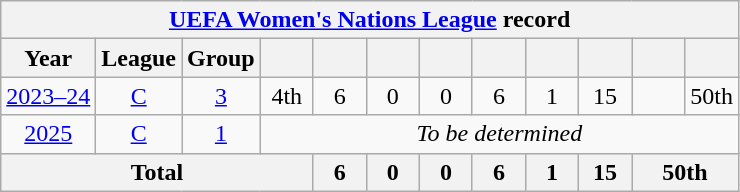<table class="wikitable" style="text-align: center;">
<tr>
<th colspan=13><a href='#'>UEFA Women's Nations League</a> record</th>
</tr>
<tr>
<th>Year</th>
<th>League</th>
<th>Group</th>
<th width=28></th>
<th width=28></th>
<th width=28></th>
<th width=28></th>
<th width=28></th>
<th width=28></th>
<th width=28></th>
<th width=28></th>
<th width=28></th>
</tr>
<tr>
<td><a href='#'>2023–24</a></td>
<td><a href='#'>C</a></td>
<td><a href='#'>3</a></td>
<td>4th</td>
<td>6</td>
<td>0</td>
<td>0</td>
<td>6</td>
<td>1</td>
<td>15</td>
<td></td>
<td>50th</td>
</tr>
<tr>
<td><a href='#'>2025</a></td>
<td><a href='#'>C</a></td>
<td><a href='#'>1</a></td>
<td colspan=9><em>To be determined</em></td>
</tr>
<tr>
<th colspan=4>Total</th>
<th>6</th>
<th>0</th>
<th>0</th>
<th>6</th>
<th>1</th>
<th>15</th>
<th colspan=2>50th</th>
</tr>
</table>
